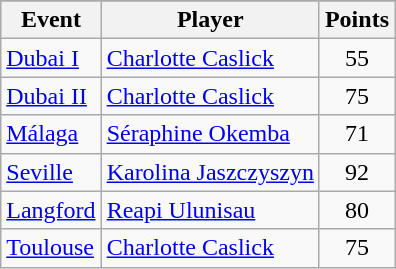<table class="wikitable">
<tr>
</tr>
<tr>
<th>Event</th>
<th>Player</th>
<th>Points</th>
</tr>
<tr>
<td><a href='#'>Dubai I</a></td>
<td> <a href='#'>Charlotte Caslick</a></td>
<td align=center>55</td>
</tr>
<tr>
<td><a href='#'>Dubai II</a></td>
<td> <a href='#'>Charlotte Caslick</a></td>
<td align=center>75</td>
</tr>
<tr>
<td><a href='#'>Málaga</a></td>
<td> <a href='#'>Séraphine Okemba</a></td>
<td align=center>71</td>
</tr>
<tr>
<td><a href='#'>Seville</a></td>
<td> <a href='#'>Karolina Jaszczyszyn</a></td>
<td align=center>92</td>
</tr>
<tr>
<td><a href='#'>Langford</a></td>
<td> <a href='#'>Reapi Ulunisau</a></td>
<td align=center>80</td>
</tr>
<tr>
<td><a href='#'>Toulouse</a></td>
<td> <a href='#'>Charlotte Caslick</a></td>
<td align=center>75</td>
</tr>
</table>
